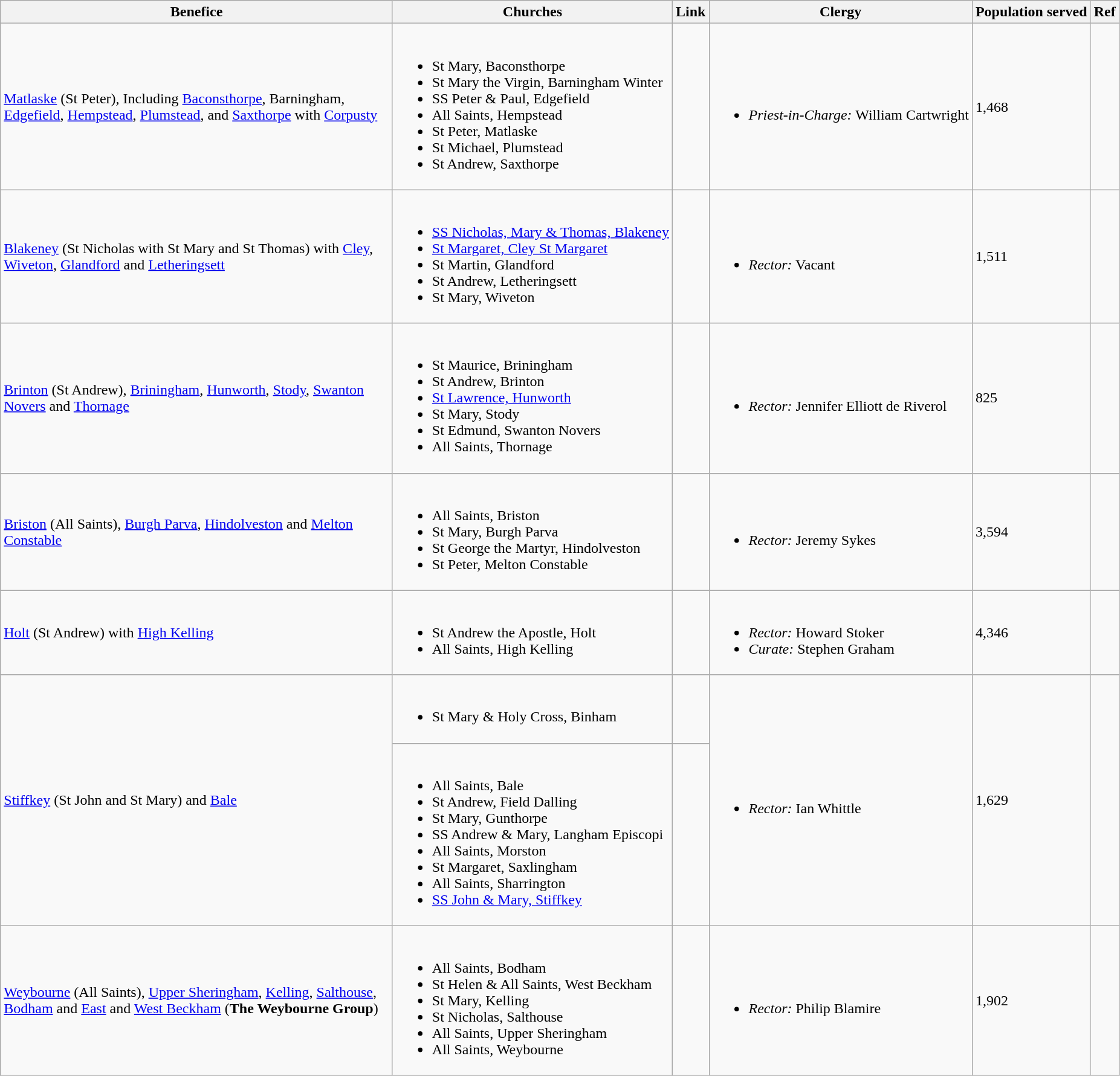<table class="wikitable">
<tr>
<th width="425">Benefice</th>
<th>Churches</th>
<th>Link</th>
<th>Clergy</th>
<th>Population served</th>
<th>Ref</th>
</tr>
<tr>
<td><a href='#'>Matlaske</a> (St Peter), Including <a href='#'>Baconsthorpe</a>, Barningham, <a href='#'>Edgefield</a>, <a href='#'>Hempstead</a>, <a href='#'>Plumstead</a>, and <a href='#'>Saxthorpe</a> with <a href='#'>Corpusty</a></td>
<td><br><ul><li>St Mary, Baconsthorpe</li><li>St Mary the Virgin, Barningham Winter</li><li>SS Peter & Paul, Edgefield</li><li>All Saints, Hempstead</li><li>St Peter, Matlaske</li><li>St Michael, Plumstead</li><li>St Andrew, Saxthorpe</li></ul></td>
<td></td>
<td><br><ul><li><em>Priest-in-Charge:</em> William Cartwright</li></ul></td>
<td>1,468</td>
<td></td>
</tr>
<tr>
<td><a href='#'>Blakeney</a> (St Nicholas with St Mary and St Thomas) with <a href='#'>Cley</a>, <a href='#'>Wiveton</a>, <a href='#'>Glandford</a> and <a href='#'>Letheringsett</a></td>
<td><br><ul><li><a href='#'>SS Nicholas, Mary & Thomas, Blakeney</a> </li><li><a href='#'>St Margaret, Cley St Margaret</a></li><li>St Martin, Glandford</li><li>St Andrew, Letheringsett</li><li>St Mary, Wiveton</li></ul></td>
<td></td>
<td><br><ul><li><em>Rector:</em> Vacant</li></ul></td>
<td>1,511</td>
<td></td>
</tr>
<tr>
<td><a href='#'>Brinton</a> (St Andrew), <a href='#'>Briningham</a>, <a href='#'>Hunworth</a>, <a href='#'>Stody</a>, <a href='#'>Swanton Novers</a> and <a href='#'>Thornage</a></td>
<td><br><ul><li>St Maurice, Briningham</li><li>St Andrew, Brinton</li><li><a href='#'>St Lawrence, Hunworth</a></li><li>St Mary, Stody</li><li>St Edmund, Swanton Novers</li><li>All Saints, Thornage</li></ul></td>
<td></td>
<td><br><ul><li><em>Rector:</em> Jennifer Elliott de Riverol</li></ul></td>
<td>825</td>
<td></td>
</tr>
<tr>
<td><a href='#'>Briston</a> (All Saints), <a href='#'>Burgh Parva</a>, <a href='#'>Hindolveston</a> and <a href='#'>Melton Constable</a></td>
<td><br><ul><li>All Saints, Briston</li><li>St Mary, Burgh Parva</li><li>St George the Martyr, Hindolveston</li><li>St Peter, Melton Constable</li></ul></td>
<td></td>
<td><br><ul><li><em>Rector:</em> Jeremy Sykes</li></ul></td>
<td>3,594</td>
<td></td>
</tr>
<tr>
<td><a href='#'>Holt</a> (St Andrew) with <a href='#'>High Kelling</a></td>
<td><br><ul><li>St Andrew the Apostle, Holt</li><li>All Saints, High Kelling</li></ul></td>
<td></td>
<td><br><ul><li><em>Rector:</em> Howard Stoker</li><li><em>Curate:</em> Stephen Graham</li></ul></td>
<td>4,346</td>
<td></td>
</tr>
<tr>
<td rowspan="2"><a href='#'>Stiffkey</a> (St John and St Mary) and <a href='#'>Bale</a></td>
<td><br><ul><li>St Mary & Holy Cross, Binham</li></ul></td>
<td></td>
<td rowspan="2"><br><ul><li><em>Rector:</em> Ian Whittle</li></ul></td>
<td rowspan="2">1,629</td>
<td rowspan="2"></td>
</tr>
<tr>
<td><br><ul><li>All Saints, Bale</li><li>St Andrew, Field Dalling</li><li>St Mary, Gunthorpe</li><li>SS Andrew & Mary, Langham Episcopi</li><li>All Saints, Morston</li><li>St Margaret, Saxlingham</li><li>All Saints, Sharrington</li><li><a href='#'>SS John & Mary, Stiffkey</a></li></ul></td>
<td></td>
</tr>
<tr>
<td><a href='#'>Weybourne</a> (All Saints), <a href='#'>Upper Sheringham</a>, <a href='#'>Kelling</a>, <a href='#'>Salthouse</a>, <a href='#'>Bodham</a> and <a href='#'>East</a> and <a href='#'>West Beckham</a> (<strong>The Weybourne Group</strong>)</td>
<td><br><ul><li>All Saints, Bodham</li><li>St Helen & All Saints, West Beckham</li><li>St Mary, Kelling</li><li>St Nicholas, Salthouse</li><li>All Saints, Upper Sheringham</li><li>All Saints, Weybourne</li></ul></td>
<td></td>
<td><br><ul><li><em>Rector:</em> Philip Blamire</li></ul></td>
<td>1,902</td>
<td></td>
</tr>
</table>
